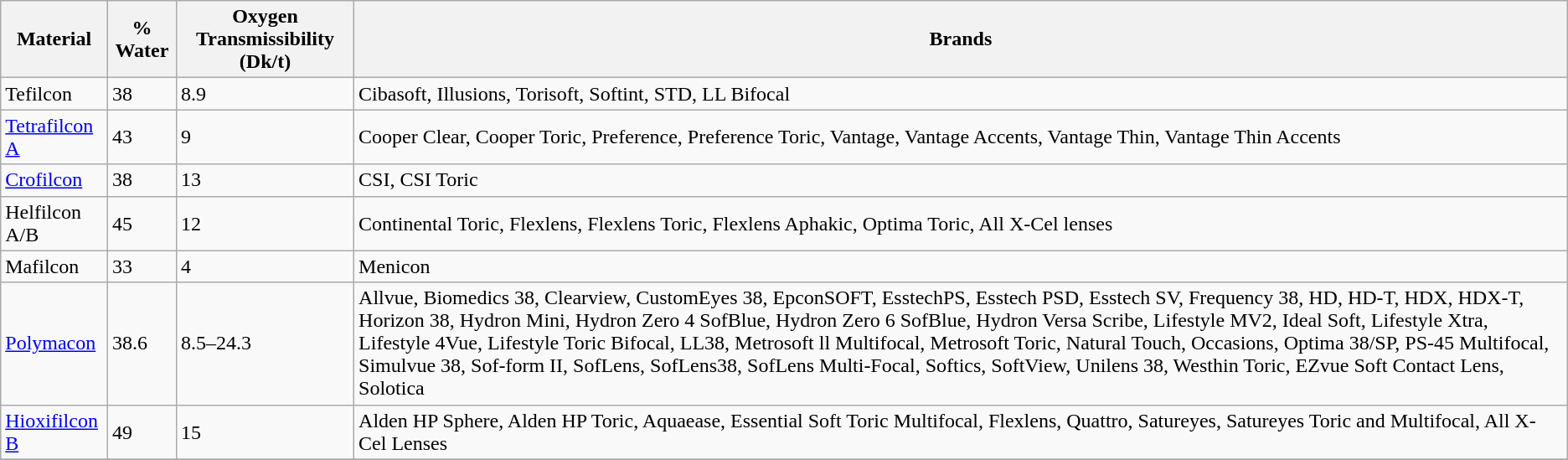<table class="wikitable sortable">
<tr>
<th>Material</th>
<th>% Water</th>
<th>Oxygen Transmissibility (Dk/t)</th>
<th>Brands</th>
</tr>
<tr>
<td>Tefilcon</td>
<td>38</td>
<td>8.9</td>
<td>Cibasoft, Illusions, Torisoft, Softint, STD, LL Bifocal</td>
</tr>
<tr>
<td><a href='#'>Tetrafilcon A</a></td>
<td>43</td>
<td>9</td>
<td>Cooper Clear, Cooper Toric, Preference, Preference Toric, Vantage, Vantage Accents, Vantage Thin, Vantage Thin Accents</td>
</tr>
<tr>
<td><a href='#'>Crofilcon</a></td>
<td>38</td>
<td>13</td>
<td>CSI, CSI Toric</td>
</tr>
<tr>
<td>Helfilcon A/B</td>
<td>45</td>
<td>12</td>
<td>Continental Toric, Flexlens, Flexlens Toric, Flexlens Aphakic, Optima Toric, All X-Cel lenses</td>
</tr>
<tr>
<td>Mafilcon</td>
<td>33</td>
<td>4</td>
<td>Menicon</td>
</tr>
<tr>
<td><a href='#'>Polymacon</a></td>
<td>38.6</td>
<td>8.5–24.3</td>
<td>Allvue, Biomedics 38, Clearview, CustomEyes 38, EpconSOFT, EsstechPS, Esstech PSD, Esstech SV, Frequency 38, HD, HD-T, HDX, HDX-T, Horizon 38, Hydron Mini, Hydron Zero 4 SofBlue, Hydron Zero 6 SofBlue, Hydron Versa Scribe, Lifestyle MV2, Ideal Soft, Lifestyle Xtra, Lifestyle 4Vue, Lifestyle Toric Bifocal, LL38, Metrosoft ll Multifocal, Metrosoft Toric, Natural Touch, Occasions, Optima 38/SP, PS-45 Multifocal, Simulvue 38, Sof-form II, SofLens, SofLens38, SofLens Multi-Focal, Softics, SoftView, Unilens 38, Westhin Toric, EZvue Soft Contact Lens, Solotica</td>
</tr>
<tr>
<td><a href='#'>Hioxifilcon B</a></td>
<td>49</td>
<td>15</td>
<td>Alden HP Sphere, Alden HP Toric, Aquaease, Essential Soft Toric Multifocal, Flexlens, Quattro, Satureyes, Satureyes Toric and Multifocal, All X-Cel Lenses</td>
</tr>
<tr>
</tr>
</table>
